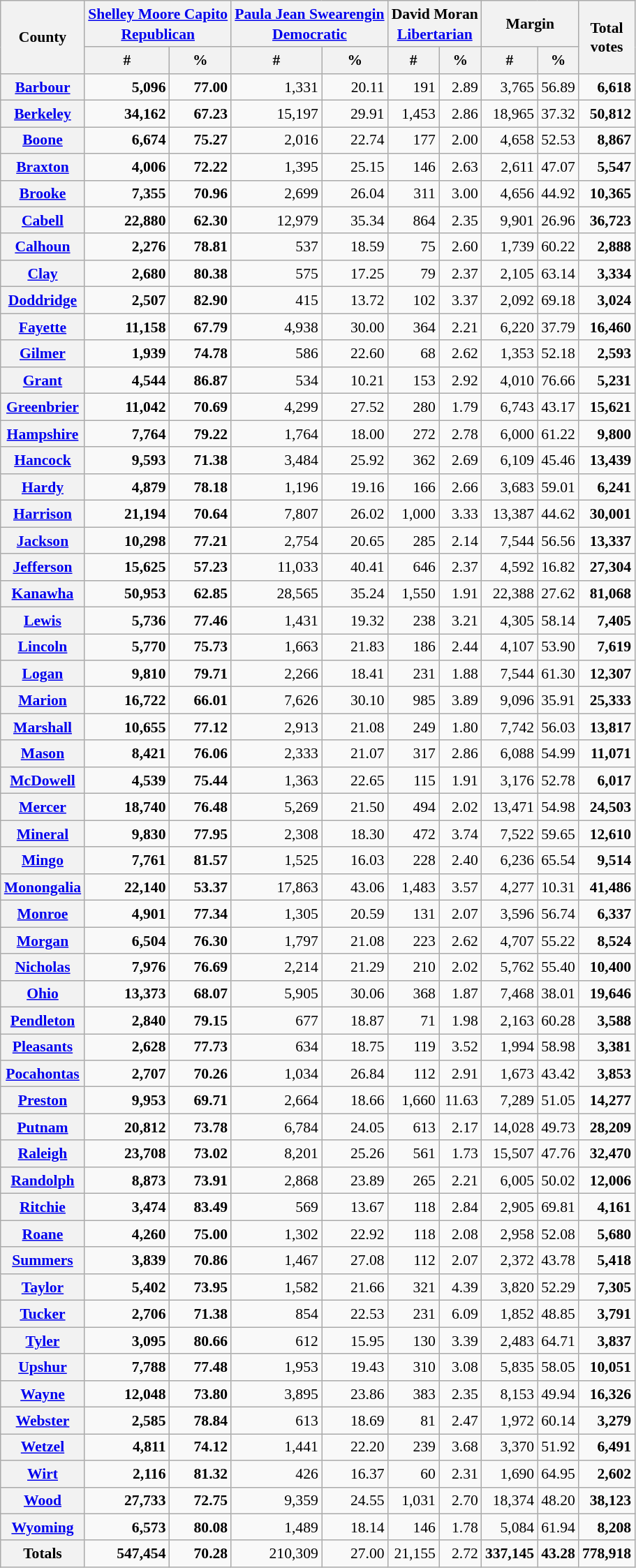<table class="wikitable sortable" style="text-align:right;font-size:90%;line-height:1.3">
<tr>
<th rowspan="2">County</th>
<th colspan="2"><a href='#'>Shelley Moore Capito</a><br><a href='#'>Republican</a></th>
<th colspan="2"><a href='#'>Paula Jean Swearengin</a><br><a href='#'>Democratic</a></th>
<th colspan="2">David Moran<br><a href='#'>Libertarian</a></th>
<th colspan="2">Margin</th>
<th rowspan="2">Total<br>votes</th>
</tr>
<tr>
<th data-sort-type="number">#</th>
<th data-sort-type="number">%</th>
<th data-sort-type="number">#</th>
<th data-sort-type="number">%</th>
<th data-sort-type="number">#</th>
<th data-sort-type="number">%</th>
<th data-sort-type="number">#</th>
<th data-sort-type="number">%</th>
</tr>
<tr>
<th><a href='#'>Barbour</a></th>
<td><strong>5,096</strong></td>
<td><strong>77.00</strong></td>
<td>1,331</td>
<td>20.11</td>
<td>191</td>
<td>2.89</td>
<td>3,765</td>
<td>56.89</td>
<td><strong>6,618</strong></td>
</tr>
<tr>
<th><a href='#'>Berkeley</a></th>
<td><strong>34,162</strong></td>
<td><strong>67.23</strong></td>
<td>15,197</td>
<td>29.91</td>
<td>1,453</td>
<td>2.86</td>
<td>18,965</td>
<td>37.32</td>
<td><strong>50,812</strong></td>
</tr>
<tr>
<th><a href='#'>Boone</a></th>
<td><strong>6,674</strong></td>
<td><strong>75.27</strong></td>
<td>2,016</td>
<td>22.74</td>
<td>177</td>
<td>2.00</td>
<td>4,658</td>
<td>52.53</td>
<td><strong>8,867</strong></td>
</tr>
<tr>
<th><a href='#'>Braxton</a></th>
<td><strong>4,006</strong></td>
<td><strong>72.22</strong></td>
<td>1,395</td>
<td>25.15</td>
<td>146</td>
<td>2.63</td>
<td>2,611</td>
<td>47.07</td>
<td><strong>5,547</strong></td>
</tr>
<tr>
<th><a href='#'>Brooke</a></th>
<td><strong>7,355</strong></td>
<td><strong>70.96</strong></td>
<td>2,699</td>
<td>26.04</td>
<td>311</td>
<td>3.00</td>
<td>4,656</td>
<td>44.92</td>
<td><strong>10,365</strong></td>
</tr>
<tr>
<th><a href='#'>Cabell</a></th>
<td><strong>22,880</strong></td>
<td><strong>62.30</strong></td>
<td>12,979</td>
<td>35.34</td>
<td>864</td>
<td>2.35</td>
<td>9,901</td>
<td>26.96</td>
<td><strong>36,723</strong></td>
</tr>
<tr>
<th><a href='#'>Calhoun</a></th>
<td><strong>2,276</strong></td>
<td><strong>78.81</strong></td>
<td>537</td>
<td>18.59</td>
<td>75</td>
<td>2.60</td>
<td>1,739</td>
<td>60.22</td>
<td><strong>2,888</strong></td>
</tr>
<tr>
<th><a href='#'>Clay</a></th>
<td><strong>2,680</strong></td>
<td><strong>80.38</strong></td>
<td>575</td>
<td>17.25</td>
<td>79</td>
<td>2.37</td>
<td>2,105</td>
<td>63.14</td>
<td><strong>3,334</strong></td>
</tr>
<tr>
<th><a href='#'>Doddridge</a></th>
<td><strong>2,507</strong></td>
<td><strong>82.90</strong></td>
<td>415</td>
<td>13.72</td>
<td>102</td>
<td>3.37</td>
<td>2,092</td>
<td>69.18</td>
<td><strong>3,024</strong></td>
</tr>
<tr>
<th><a href='#'>Fayette</a></th>
<td><strong>11,158</strong></td>
<td><strong>67.79</strong></td>
<td>4,938</td>
<td>30.00</td>
<td>364</td>
<td>2.21</td>
<td>6,220</td>
<td>37.79</td>
<td><strong>16,460</strong></td>
</tr>
<tr>
<th><a href='#'>Gilmer</a></th>
<td><strong>1,939</strong></td>
<td><strong>74.78</strong></td>
<td>586</td>
<td>22.60</td>
<td>68</td>
<td>2.62</td>
<td>1,353</td>
<td>52.18</td>
<td><strong>2,593</strong></td>
</tr>
<tr>
<th><a href='#'>Grant</a></th>
<td><strong>4,544</strong></td>
<td><strong>86.87</strong></td>
<td>534</td>
<td>10.21</td>
<td>153</td>
<td>2.92</td>
<td>4,010</td>
<td>76.66</td>
<td><strong>5,231</strong></td>
</tr>
<tr>
<th><a href='#'>Greenbrier</a></th>
<td><strong>11,042</strong></td>
<td><strong>70.69</strong></td>
<td>4,299</td>
<td>27.52</td>
<td>280</td>
<td>1.79</td>
<td>6,743</td>
<td>43.17</td>
<td><strong>15,621</strong></td>
</tr>
<tr>
<th><a href='#'>Hampshire</a></th>
<td><strong>7,764</strong></td>
<td><strong>79.22</strong></td>
<td>1,764</td>
<td>18.00</td>
<td>272</td>
<td>2.78</td>
<td>6,000</td>
<td>61.22</td>
<td><strong>9,800</strong></td>
</tr>
<tr>
<th><a href='#'>Hancock</a></th>
<td><strong>9,593</strong></td>
<td><strong>71.38</strong></td>
<td>3,484</td>
<td>25.92</td>
<td>362</td>
<td>2.69</td>
<td>6,109</td>
<td>45.46</td>
<td><strong>13,439</strong></td>
</tr>
<tr>
<th><a href='#'>Hardy</a></th>
<td><strong>4,879</strong></td>
<td><strong>78.18</strong></td>
<td>1,196</td>
<td>19.16</td>
<td>166</td>
<td>2.66</td>
<td>3,683</td>
<td>59.01</td>
<td><strong>6,241</strong></td>
</tr>
<tr>
<th><a href='#'>Harrison</a></th>
<td><strong>21,194</strong></td>
<td><strong>70.64</strong></td>
<td>7,807</td>
<td>26.02</td>
<td>1,000</td>
<td>3.33</td>
<td>13,387</td>
<td>44.62</td>
<td><strong>30,001</strong></td>
</tr>
<tr>
<th><a href='#'>Jackson</a></th>
<td><strong>10,298</strong></td>
<td><strong>77.21</strong></td>
<td>2,754</td>
<td>20.65</td>
<td>285</td>
<td>2.14</td>
<td>7,544</td>
<td>56.56</td>
<td><strong>13,337</strong></td>
</tr>
<tr>
<th><a href='#'>Jefferson</a></th>
<td><strong>15,625</strong></td>
<td><strong>57.23</strong></td>
<td>11,033</td>
<td>40.41</td>
<td>646</td>
<td>2.37</td>
<td>4,592</td>
<td>16.82</td>
<td><strong>27,304</strong></td>
</tr>
<tr>
<th><a href='#'>Kanawha</a></th>
<td><strong>50,953</strong></td>
<td><strong>62.85</strong></td>
<td>28,565</td>
<td>35.24</td>
<td>1,550</td>
<td>1.91</td>
<td>22,388</td>
<td>27.62</td>
<td><strong>81,068</strong></td>
</tr>
<tr>
<th><a href='#'>Lewis</a></th>
<td><strong>5,736</strong></td>
<td><strong>77.46</strong></td>
<td>1,431</td>
<td>19.32</td>
<td>238</td>
<td>3.21</td>
<td>4,305</td>
<td>58.14</td>
<td><strong>7,405</strong></td>
</tr>
<tr>
<th><a href='#'>Lincoln</a></th>
<td><strong>5,770</strong></td>
<td><strong>75.73</strong></td>
<td>1,663</td>
<td>21.83</td>
<td>186</td>
<td>2.44</td>
<td>4,107</td>
<td>53.90</td>
<td><strong>7,619</strong></td>
</tr>
<tr>
<th><a href='#'>Logan</a></th>
<td><strong>9,810</strong></td>
<td><strong>79.71</strong></td>
<td>2,266</td>
<td>18.41</td>
<td>231</td>
<td>1.88</td>
<td>7,544</td>
<td>61.30</td>
<td><strong>12,307</strong></td>
</tr>
<tr>
<th><a href='#'>Marion</a></th>
<td><strong>16,722</strong></td>
<td><strong>66.01</strong></td>
<td>7,626</td>
<td>30.10</td>
<td>985</td>
<td>3.89</td>
<td>9,096</td>
<td>35.91</td>
<td><strong>25,333</strong></td>
</tr>
<tr>
<th><a href='#'>Marshall</a></th>
<td><strong>10,655</strong></td>
<td><strong>77.12</strong></td>
<td>2,913</td>
<td>21.08</td>
<td>249</td>
<td>1.80</td>
<td>7,742</td>
<td>56.03</td>
<td><strong>13,817</strong></td>
</tr>
<tr>
<th><a href='#'>Mason</a></th>
<td><strong>8,421</strong></td>
<td><strong>76.06</strong></td>
<td>2,333</td>
<td>21.07</td>
<td>317</td>
<td>2.86</td>
<td>6,088</td>
<td>54.99</td>
<td><strong>11,071</strong></td>
</tr>
<tr>
<th><a href='#'>McDowell</a></th>
<td><strong>4,539</strong></td>
<td><strong>75.44</strong></td>
<td>1,363</td>
<td>22.65</td>
<td>115</td>
<td>1.91</td>
<td>3,176</td>
<td>52.78</td>
<td><strong>6,017</strong></td>
</tr>
<tr>
<th><a href='#'>Mercer</a></th>
<td><strong>18,740</strong></td>
<td><strong>76.48</strong></td>
<td>5,269</td>
<td>21.50</td>
<td>494</td>
<td>2.02</td>
<td>13,471</td>
<td>54.98</td>
<td><strong>24,503</strong></td>
</tr>
<tr>
<th><a href='#'>Mineral</a></th>
<td><strong>9,830</strong></td>
<td><strong>77.95</strong></td>
<td>2,308</td>
<td>18.30</td>
<td>472</td>
<td>3.74</td>
<td>7,522</td>
<td>59.65</td>
<td><strong>12,610</strong></td>
</tr>
<tr>
<th><a href='#'>Mingo</a></th>
<td><strong>7,761</strong></td>
<td><strong>81.57</strong></td>
<td>1,525</td>
<td>16.03</td>
<td>228</td>
<td>2.40</td>
<td>6,236</td>
<td>65.54</td>
<td><strong>9,514</strong></td>
</tr>
<tr>
<th><a href='#'>Monongalia</a></th>
<td><strong>22,140</strong></td>
<td><strong>53.37</strong></td>
<td>17,863</td>
<td>43.06</td>
<td>1,483</td>
<td>3.57</td>
<td>4,277</td>
<td>10.31</td>
<td><strong>41,486</strong></td>
</tr>
<tr>
<th><a href='#'>Monroe</a></th>
<td><strong>4,901</strong></td>
<td><strong>77.34</strong></td>
<td>1,305</td>
<td>20.59</td>
<td>131</td>
<td>2.07</td>
<td>3,596</td>
<td>56.74</td>
<td><strong>6,337</strong></td>
</tr>
<tr>
<th><a href='#'>Morgan</a></th>
<td><strong>6,504</strong></td>
<td><strong>76.30</strong></td>
<td>1,797</td>
<td>21.08</td>
<td>223</td>
<td>2.62</td>
<td>4,707</td>
<td>55.22</td>
<td><strong>8,524</strong></td>
</tr>
<tr>
<th><a href='#'>Nicholas</a></th>
<td><strong>7,976</strong></td>
<td><strong>76.69</strong></td>
<td>2,214</td>
<td>21.29</td>
<td>210</td>
<td>2.02</td>
<td>5,762</td>
<td>55.40</td>
<td><strong>10,400</strong></td>
</tr>
<tr>
<th><a href='#'>Ohio</a></th>
<td><strong>13,373</strong></td>
<td><strong>68.07</strong></td>
<td>5,905</td>
<td>30.06</td>
<td>368</td>
<td>1.87</td>
<td>7,468</td>
<td>38.01</td>
<td><strong>19,646</strong></td>
</tr>
<tr>
<th><a href='#'>Pendleton</a></th>
<td><strong>2,840</strong></td>
<td><strong>79.15</strong></td>
<td>677</td>
<td>18.87</td>
<td>71</td>
<td>1.98</td>
<td>2,163</td>
<td>60.28</td>
<td><strong>3,588</strong></td>
</tr>
<tr>
<th><a href='#'>Pleasants</a></th>
<td><strong>2,628</strong></td>
<td><strong>77.73</strong></td>
<td>634</td>
<td>18.75</td>
<td>119</td>
<td>3.52</td>
<td>1,994</td>
<td>58.98</td>
<td><strong>3,381</strong></td>
</tr>
<tr>
<th><a href='#'>Pocahontas</a></th>
<td><strong>2,707</strong></td>
<td><strong>70.26</strong></td>
<td>1,034</td>
<td>26.84</td>
<td>112</td>
<td>2.91</td>
<td>1,673</td>
<td>43.42</td>
<td><strong>3,853</strong></td>
</tr>
<tr>
<th><a href='#'>Preston</a></th>
<td><strong>9,953</strong></td>
<td><strong>69.71</strong></td>
<td>2,664</td>
<td>18.66</td>
<td>1,660</td>
<td>11.63</td>
<td>7,289</td>
<td>51.05</td>
<td><strong>14,277</strong></td>
</tr>
<tr>
<th><a href='#'>Putnam</a></th>
<td><strong>20,812</strong></td>
<td><strong>73.78</strong></td>
<td>6,784</td>
<td>24.05</td>
<td>613</td>
<td>2.17</td>
<td>14,028</td>
<td>49.73</td>
<td><strong>28,209</strong></td>
</tr>
<tr>
<th><a href='#'>Raleigh</a></th>
<td><strong>23,708</strong></td>
<td><strong>73.02</strong></td>
<td>8,201</td>
<td>25.26</td>
<td>561</td>
<td>1.73</td>
<td>15,507</td>
<td>47.76</td>
<td><strong>32,470</strong></td>
</tr>
<tr>
<th><a href='#'>Randolph</a></th>
<td><strong>8,873</strong></td>
<td><strong>73.91</strong></td>
<td>2,868</td>
<td>23.89</td>
<td>265</td>
<td>2.21</td>
<td>6,005</td>
<td>50.02</td>
<td><strong>12,006</strong></td>
</tr>
<tr>
<th><a href='#'>Ritchie</a></th>
<td><strong>3,474</strong></td>
<td><strong>83.49</strong></td>
<td>569</td>
<td>13.67</td>
<td>118</td>
<td>2.84</td>
<td>2,905</td>
<td>69.81</td>
<td><strong>4,161</strong></td>
</tr>
<tr>
<th><a href='#'>Roane</a></th>
<td><strong>4,260</strong></td>
<td><strong>75.00</strong></td>
<td>1,302</td>
<td>22.92</td>
<td>118</td>
<td>2.08</td>
<td>2,958</td>
<td>52.08</td>
<td><strong>5,680</strong></td>
</tr>
<tr>
<th><a href='#'>Summers</a></th>
<td><strong>3,839</strong></td>
<td><strong>70.86</strong></td>
<td>1,467</td>
<td>27.08</td>
<td>112</td>
<td>2.07</td>
<td>2,372</td>
<td>43.78</td>
<td><strong>5,418</strong></td>
</tr>
<tr>
<th><a href='#'>Taylor</a></th>
<td><strong>5,402</strong></td>
<td><strong>73.95</strong></td>
<td>1,582</td>
<td>21.66</td>
<td>321</td>
<td>4.39</td>
<td>3,820</td>
<td>52.29</td>
<td><strong>7,305</strong></td>
</tr>
<tr>
<th><a href='#'>Tucker</a></th>
<td><strong>2,706</strong></td>
<td><strong>71.38</strong></td>
<td>854</td>
<td>22.53</td>
<td>231</td>
<td>6.09</td>
<td>1,852</td>
<td>48.85</td>
<td><strong>3,791</strong></td>
</tr>
<tr>
<th><a href='#'>Tyler</a></th>
<td><strong>3,095</strong></td>
<td><strong>80.66</strong></td>
<td>612</td>
<td>15.95</td>
<td>130</td>
<td>3.39</td>
<td>2,483</td>
<td>64.71</td>
<td><strong>3,837</strong></td>
</tr>
<tr>
<th><a href='#'>Upshur</a></th>
<td><strong>7,788</strong></td>
<td><strong>77.48</strong></td>
<td>1,953</td>
<td>19.43</td>
<td>310</td>
<td>3.08</td>
<td>5,835</td>
<td>58.05</td>
<td><strong>10,051</strong></td>
</tr>
<tr>
<th><a href='#'>Wayne</a></th>
<td><strong>12,048</strong></td>
<td><strong>73.80</strong></td>
<td>3,895</td>
<td>23.86</td>
<td>383</td>
<td>2.35</td>
<td>8,153</td>
<td>49.94</td>
<td><strong>16,326</strong></td>
</tr>
<tr>
<th><a href='#'>Webster</a></th>
<td><strong>2,585</strong></td>
<td><strong>78.84</strong></td>
<td>613</td>
<td>18.69</td>
<td>81</td>
<td>2.47</td>
<td>1,972</td>
<td>60.14</td>
<td><strong>3,279</strong></td>
</tr>
<tr>
<th><a href='#'>Wetzel</a></th>
<td><strong>4,811</strong></td>
<td><strong>74.12</strong></td>
<td>1,441</td>
<td>22.20</td>
<td>239</td>
<td>3.68</td>
<td>3,370</td>
<td>51.92</td>
<td><strong>6,491</strong></td>
</tr>
<tr>
<th><a href='#'>Wirt</a></th>
<td><strong>2,116</strong></td>
<td><strong>81.32</strong></td>
<td>426</td>
<td>16.37</td>
<td>60</td>
<td>2.31</td>
<td>1,690</td>
<td>64.95</td>
<td><strong>2,602</strong></td>
</tr>
<tr>
<th><a href='#'>Wood</a></th>
<td><strong>27,733</strong></td>
<td><strong>72.75</strong></td>
<td>9,359</td>
<td>24.55</td>
<td>1,031</td>
<td>2.70</td>
<td>18,374</td>
<td>48.20</td>
<td><strong>38,123</strong></td>
</tr>
<tr>
<th><a href='#'>Wyoming</a></th>
<td><strong>6,573</strong></td>
<td><strong>80.08</strong></td>
<td>1,489</td>
<td>18.14</td>
<td>146</td>
<td>1.78</td>
<td>5,084</td>
<td>61.94</td>
<td><strong>8,208</strong></td>
</tr>
<tr class="sortbottom">
<th>Totals</th>
<td><strong>547,454</strong></td>
<td><strong>70.28</strong></td>
<td>210,309</td>
<td>27.00</td>
<td>21,155</td>
<td>2.72</td>
<td><strong>337,145</strong></td>
<td><strong>43.28</strong></td>
<td><strong>778,918</strong></td>
</tr>
</table>
